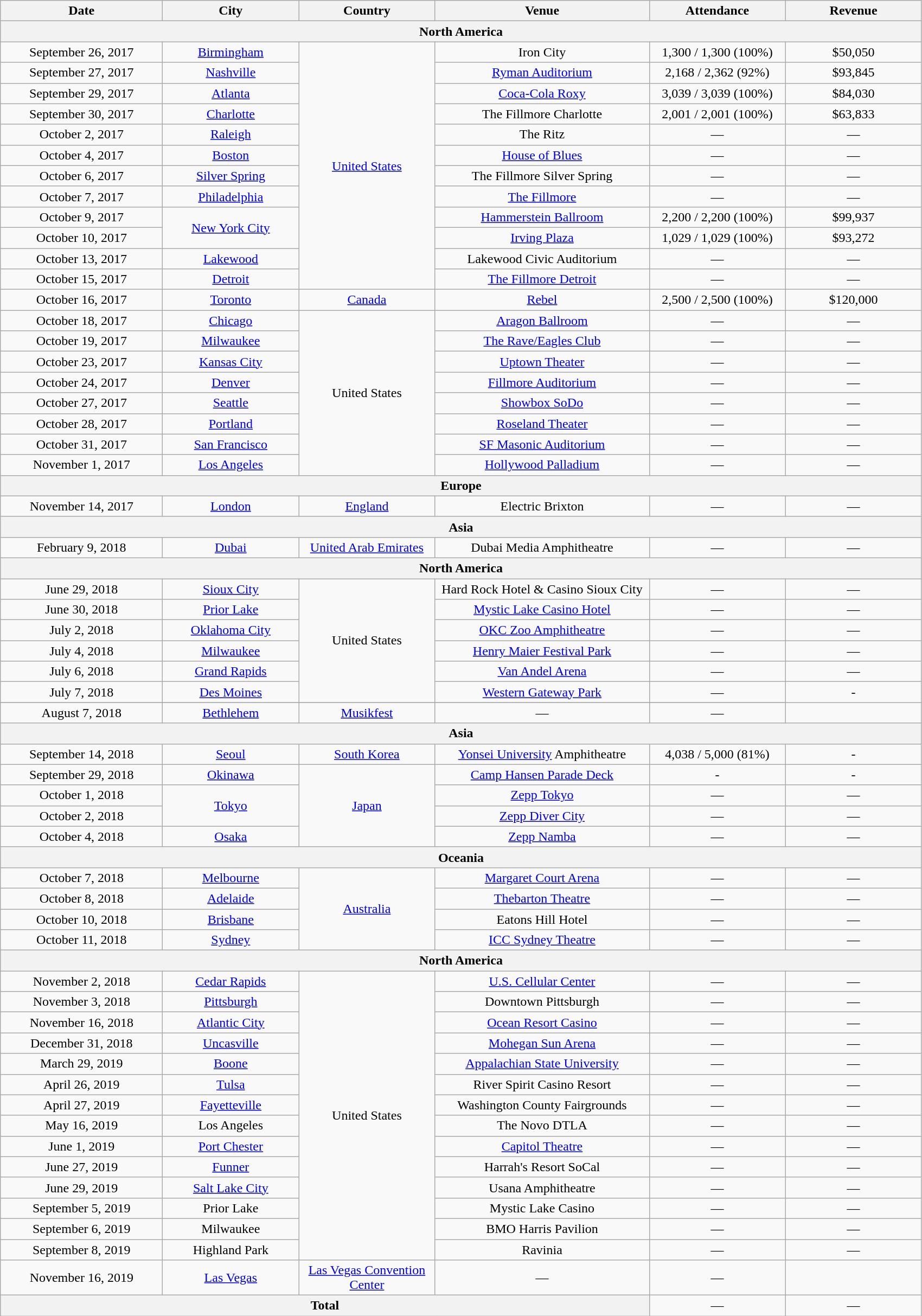<table class="wikitable" style="text-align:center;">
<tr>
<th scope="col" style="width:12em;">Date</th>
<th scope="col" style="width:10em;">City</th>
<th scope="col" style="width:10em;">Country</th>
<th scope="col" style="width:16em;">Venue</th>
<th scope="col" style="width:10em;">Attendance</th>
<th scope="col" style="width:10em;">Revenue</th>
</tr>
<tr>
<th colspan="6">North America</th>
</tr>
<tr>
<td>September 26, 2017</td>
<td><a href='#'>Birmingham</a></td>
<td rowspan="12"><a href='#'>United States</a></td>
<td>Iron City</td>
<td>1,300 / 1,300 (100%)</td>
<td>$50,050</td>
</tr>
<tr>
<td>September 27, 2017</td>
<td><a href='#'>Nashville</a></td>
<td><a href='#'>Ryman Auditorium</a></td>
<td>2,168 / 2,362 (92%)</td>
<td>$93,845</td>
</tr>
<tr>
<td>September 29, 2017</td>
<td><a href='#'>Atlanta</a></td>
<td><a href='#'>Coca-Cola Roxy</a></td>
<td>3,039 / 3,039 (100%)</td>
<td>$84,030</td>
</tr>
<tr>
<td>September 30, 2017</td>
<td><a href='#'>Charlotte</a></td>
<td>The Fillmore Charlotte</td>
<td>2,001 / 2,001 (100%)</td>
<td>$63,833</td>
</tr>
<tr>
<td>October 2, 2017</td>
<td><a href='#'>Raleigh</a></td>
<td>The Ritz</td>
<td>—</td>
<td>—</td>
</tr>
<tr>
<td>October 4, 2017</td>
<td><a href='#'>Boston</a></td>
<td><a href='#'>House of Blues</a></td>
<td>—</td>
<td>—</td>
</tr>
<tr>
<td>October 6, 2017</td>
<td><a href='#'>Silver Spring</a></td>
<td>The Fillmore Silver Spring</td>
<td>—</td>
<td>—</td>
</tr>
<tr>
<td>October 7, 2017</td>
<td><a href='#'>Philadelphia</a></td>
<td><a href='#'>The Fillmore</a></td>
<td>—</td>
<td>—</td>
</tr>
<tr>
<td>October 9, 2017</td>
<td rowspan="2"><a href='#'>New York City</a></td>
<td><a href='#'>Hammerstein Ballroom</a></td>
<td>2,200 / 2,200 (100%)</td>
<td>$99,937</td>
</tr>
<tr>
<td>October 10, 2017</td>
<td><a href='#'>Irving Plaza</a></td>
<td>1,029 / 1,029 (100%)</td>
<td>$93,272</td>
</tr>
<tr>
<td>October 13, 2017</td>
<td><a href='#'>Lakewood</a></td>
<td>Lakewood Civic Auditorium</td>
<td>—</td>
<td>—</td>
</tr>
<tr>
<td>October 15, 2017</td>
<td><a href='#'>Detroit</a></td>
<td><a href='#'>The Fillmore Detroit</a></td>
<td>—</td>
<td>—</td>
</tr>
<tr>
<td>October 16, 2017</td>
<td><a href='#'>Toronto</a></td>
<td><a href='#'>Canada</a></td>
<td><a href='#'>Rebel</a></td>
<td>2,500 / 2,500 (100%)</td>
<td>$120,000</td>
</tr>
<tr>
<td>October 18, 2017</td>
<td><a href='#'>Chicago</a></td>
<td rowspan="8">United States</td>
<td><a href='#'>Aragon Ballroom</a></td>
<td>—</td>
<td>—</td>
</tr>
<tr>
<td>October 19, 2017</td>
<td><a href='#'>Milwaukee</a></td>
<td><a href='#'>The Rave/Eagles Club</a></td>
<td>—</td>
<td>—</td>
</tr>
<tr>
<td>October 23, 2017</td>
<td><a href='#'>Kansas City</a></td>
<td><a href='#'>Uptown Theater</a></td>
<td>—</td>
<td>—</td>
</tr>
<tr>
<td>October 24, 2017</td>
<td><a href='#'>Denver</a></td>
<td><a href='#'>Fillmore Auditorium</a></td>
<td>—</td>
<td>—</td>
</tr>
<tr>
<td>October 27, 2017</td>
<td><a href='#'>Seattle</a></td>
<td><a href='#'>Showbox SoDo</a></td>
<td>—</td>
<td>—</td>
</tr>
<tr>
<td>October 28, 2017</td>
<td><a href='#'>Portland</a></td>
<td><a href='#'>Roseland Theater</a></td>
<td>—</td>
<td>—</td>
</tr>
<tr>
<td>October 31, 2017</td>
<td><a href='#'>San Francisco</a></td>
<td><a href='#'>SF Masonic Auditorium</a></td>
<td>—</td>
<td>—</td>
</tr>
<tr>
<td>November 1, 2017</td>
<td><a href='#'>Los Angeles</a></td>
<td><a href='#'>Hollywood Palladium</a></td>
<td>—</td>
<td>—</td>
</tr>
<tr>
<th colspan="6">Europe</th>
</tr>
<tr>
<td>November 14, 2017</td>
<td><a href='#'>London</a></td>
<td><a href='#'>England</a></td>
<td>Electric Brixton</td>
<td>—</td>
<td>—</td>
</tr>
<tr>
<th colspan="6">Asia</th>
</tr>
<tr>
<td>February 9, 2018</td>
<td><a href='#'>Dubai</a></td>
<td><a href='#'>United Arab Emirates</a></td>
<td>Dubai Media Amphitheatre</td>
<td>—</td>
<td>—</td>
</tr>
<tr>
<th colspan="6">North America</th>
</tr>
<tr>
<td>June 29, 2018</td>
<td><a href='#'>Sioux City</a></td>
<td rowspan="7">United States</td>
<td>Hard Rock Hotel & Casino Sioux City</td>
<td>—</td>
<td>—</td>
</tr>
<tr>
<td>June 30, 2018</td>
<td><a href='#'>Prior Lake</a></td>
<td><a href='#'>Mystic Lake Casino Hotel</a></td>
<td>—</td>
<td>—</td>
</tr>
<tr>
<td>July 2, 2018</td>
<td><a href='#'>Oklahoma City</a></td>
<td><a href='#'>OKC Zoo Amphitheatre</a></td>
<td>—</td>
<td>—</td>
</tr>
<tr>
<td>July 4, 2018</td>
<td><a href='#'>Milwaukee</a></td>
<td><a href='#'>Henry Maier Festival Park</a></td>
<td>—</td>
<td>—</td>
</tr>
<tr>
<td>July 6, 2018</td>
<td><a href='#'>Grand Rapids</a></td>
<td><a href='#'>Van Andel Arena</a></td>
<td>—</td>
<td>—</td>
</tr>
<tr>
<td>July 7, 2018</td>
<td><a href='#'>Des Moines</a></td>
<td><a href='#'>Western Gateway Park</a></td>
<td>—</td>
<td>-</td>
</tr>
<tr>
</tr>
<tr>
</tr>
<tr>
</tr>
<tr>
<td>August 7, 2018</td>
<td><a href='#'>Bethlehem</a></td>
<td><a href='#'>Musikfest</a></td>
<td>—</td>
<td>—</td>
</tr>
<tr>
<th colspan="6">Asia</th>
</tr>
<tr>
<td>September 14, 2018</td>
<td><a href='#'>Seoul</a></td>
<td><a href='#'>South Korea</a></td>
<td><a href='#'>Yonsei University</a> Amphitheatre</td>
<td>4,038 / 5,000 (81%)</td>
<td>-</td>
</tr>
<tr>
<td>September 29, 2018</td>
<td><a href='#'>Okinawa</a></td>
<td rowspan="4"><a href='#'>Japan</a></td>
<td><a href='#'>Camp Hansen Parade Deck</a></td>
<td>-</td>
<td>-</td>
</tr>
<tr>
<td>October 1, 2018</td>
<td rowspan="2"><a href='#'>Tokyo</a></td>
<td><a href='#'>Zepp Tokyo</a></td>
<td>—</td>
<td>—</td>
</tr>
<tr>
<td>October 2, 2018</td>
<td><a href='#'>Zepp Diver City</a></td>
<td>—</td>
<td>—</td>
</tr>
<tr>
<td>October 4, 2018</td>
<td><a href='#'>Osaka</a></td>
<td><a href='#'>Zepp Namba</a></td>
<td>—</td>
<td>—</td>
</tr>
<tr>
<th colspan="6">Oceania</th>
</tr>
<tr>
<td>October 7, 2018</td>
<td><a href='#'>Melbourne</a></td>
<td rowspan="4"><a href='#'>Australia</a></td>
<td><a href='#'>Margaret Court Arena</a></td>
<td>—</td>
<td>—</td>
</tr>
<tr>
<td>October 8, 2018</td>
<td><a href='#'>Adelaide</a></td>
<td><a href='#'>Thebarton Theatre</a></td>
<td>—</td>
<td>—</td>
</tr>
<tr>
<td>October 10, 2018</td>
<td><a href='#'>Brisbane</a></td>
<td>Eatons Hill Hotel</td>
<td>—</td>
<td>—</td>
</tr>
<tr>
<td>October 11, 2018</td>
<td><a href='#'>Sydney</a></td>
<td><a href='#'>ICC Sydney Theatre</a></td>
<td>—</td>
<td>—</td>
</tr>
<tr>
<th colspan="6">North America</th>
</tr>
<tr>
<td>November 2, 2018</td>
<td><a href='#'>Cedar Rapids</a></td>
<td rowspan="14">United States</td>
<td><a href='#'>U.S. Cellular Center</a></td>
<td>—</td>
<td>—</td>
</tr>
<tr>
<td>November 3, 2018</td>
<td><a href='#'>Pittsburgh</a></td>
<td>Downtown Pittsburgh</td>
<td>—</td>
<td>—</td>
</tr>
<tr>
<td>November 16, 2018</td>
<td><a href='#'>Atlantic City</a></td>
<td><a href='#'>Ocean Resort Casino</a></td>
<td>—</td>
<td>—</td>
</tr>
<tr>
<td>December 31, 2018</td>
<td><a href='#'>Uncasville</a></td>
<td><a href='#'>Mohegan Sun Arena</a></td>
<td>—</td>
<td>—</td>
</tr>
<tr>
<td>March 29, 2019</td>
<td><a href='#'>Boone</a></td>
<td><a href='#'>Appalachian State University</a></td>
<td>—</td>
<td>—</td>
</tr>
<tr>
<td>April 26, 2019</td>
<td><a href='#'>Tulsa</a></td>
<td>River Spirit Casino Resort</td>
<td>—</td>
<td>—</td>
</tr>
<tr>
<td>April 27, 2019</td>
<td><a href='#'>Fayetteville</a></td>
<td>Washington County Fairgrounds</td>
<td>—</td>
<td>—</td>
</tr>
<tr>
<td>May 16, 2019</td>
<td>Los Angeles</td>
<td>The Novo DTLA</td>
<td>—</td>
<td>—</td>
</tr>
<tr>
<td>June 1, 2019</td>
<td><a href='#'>Port Chester</a></td>
<td><a href='#'>Capitol Theatre</a></td>
<td>—</td>
<td>—</td>
</tr>
<tr>
<td>June 27, 2019</td>
<td><a href='#'>Funner</a></td>
<td>Harrah's Resort SoCal</td>
<td>—</td>
<td>—</td>
</tr>
<tr>
<td>June 29, 2019</td>
<td><a href='#'>Salt Lake City</a></td>
<td>Usana Amphitheatre</td>
<td>—</td>
<td>—</td>
</tr>
<tr>
<td>September 5, 2019</td>
<td>Prior Lake</td>
<td>Mystic Lake Casino</td>
<td>—</td>
<td>—</td>
</tr>
<tr>
<td>September 6, 2019</td>
<td>Milwaukee</td>
<td>BMO Harris Pavilion</td>
<td>—</td>
<td>—</td>
</tr>
<tr>
<td>September 8, 2019</td>
<td>Highland Park</td>
<td>Ravinia</td>
<td>—</td>
<td>—</td>
</tr>
<tr>
<td>November 16, 2019</td>
<td><a href='#'>Las Vegas</a></td>
<td><a href='#'>Las Vegas Convention Center</a></td>
<td>—</td>
<td>—</td>
</tr>
<tr>
<th colspan="4">Total</th>
<td>—</td>
<td>—</td>
</tr>
</table>
